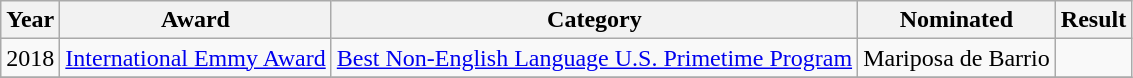<table class="wikitable plainrowheaders">
<tr>
<th scope="col">Year</th>
<th scope="col">Award</th>
<th scope="col">Category</th>
<th scope="col">Nominated</th>
<th scope="col">Result</th>
</tr>
<tr>
<td>2018</td>
<td><a href='#'>International Emmy Award</a></td>
<td><a href='#'>Best Non-English Language U.S. Primetime Program</a></td>
<td>Mariposa de Barrio</td>
<td></td>
</tr>
<tr>
</tr>
</table>
